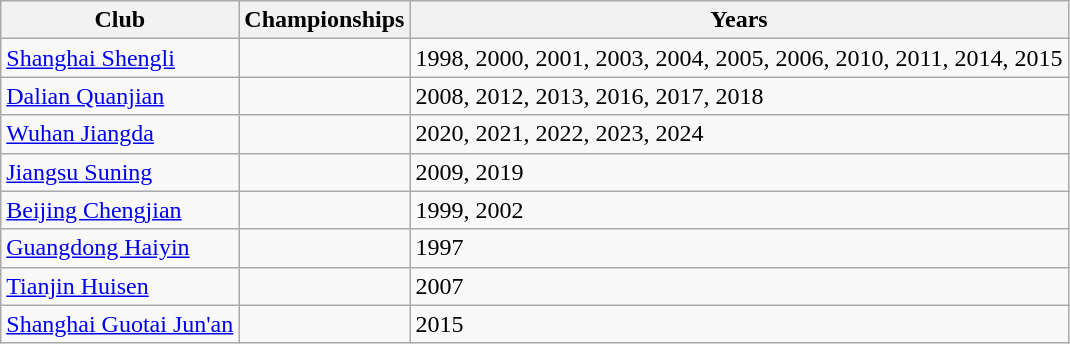<table class="wikitable">
<tr>
<th>Club</th>
<th>Championships</th>
<th>Years</th>
</tr>
<tr>
<td><a href='#'>Shanghai Shengli</a></td>
<td></td>
<td>1998, 2000, 2001, 2003, 2004, 2005, 2006, 2010, 2011, 2014, 2015</td>
</tr>
<tr>
<td><a href='#'>Dalian Quanjian</a> </td>
<td></td>
<td>2008, 2012, 2013, 2016, 2017, 2018</td>
</tr>
<tr>
<td><a href='#'>Wuhan Jiangda</a></td>
<td></td>
<td>2020, 2021, 2022, 2023, 2024</td>
</tr>
<tr>
<td><a href='#'>Jiangsu Suning</a></td>
<td></td>
<td>2009, 2019</td>
</tr>
<tr>
<td><a href='#'>Beijing Chengjian</a></td>
<td></td>
<td>1999, 2002</td>
</tr>
<tr>
<td><a href='#'>Guangdong Haiyin</a></td>
<td></td>
<td>1997</td>
</tr>
<tr>
<td><a href='#'>Tianjin Huisen</a></td>
<td></td>
<td>2007</td>
</tr>
<tr>
<td><a href='#'>Shanghai Guotai Jun'an</a></td>
<td></td>
<td>2015</td>
</tr>
</table>
